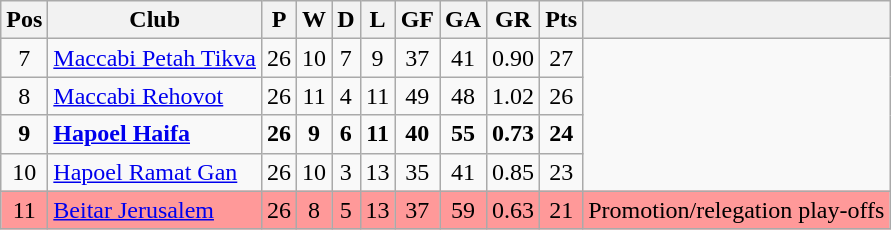<table class="wikitable" style="text-align:center">
<tr>
<th>Pos</th>
<th>Club</th>
<th>P</th>
<th>W</th>
<th>D</th>
<th>L</th>
<th>GF</th>
<th>GA</th>
<th>GR</th>
<th>Pts</th>
<th></th>
</tr>
<tr>
<td>7</td>
<td align=left><a href='#'>Maccabi Petah Tikva</a></td>
<td>26</td>
<td>10</td>
<td>7</td>
<td>9</td>
<td>37</td>
<td>41</td>
<td>0.90</td>
<td>27</td>
<td rowspan=4></td>
</tr>
<tr>
<td>8</td>
<td align=left><a href='#'>Maccabi Rehovot</a></td>
<td>26</td>
<td>11</td>
<td>4</td>
<td>11</td>
<td>49</td>
<td>48</td>
<td>1.02</td>
<td>26</td>
</tr>
<tr>
<td><strong>9</strong></td>
<td align=left><strong><a href='#'>Hapoel Haifa</a></strong></td>
<td><strong>26</strong></td>
<td><strong>9</strong></td>
<td><strong>6</strong></td>
<td><strong>11</strong></td>
<td><strong>40</strong></td>
<td><strong>55</strong></td>
<td><strong>0.73</strong></td>
<td><strong>24</strong></td>
</tr>
<tr>
<td>10</td>
<td align=left><a href='#'>Hapoel Ramat Gan</a></td>
<td>26</td>
<td>10</td>
<td>3</td>
<td>13</td>
<td>35</td>
<td>41</td>
<td>0.85</td>
<td>23</td>
</tr>
<tr bgcolor=#ff9999>
<td>11</td>
<td align=left><a href='#'>Beitar Jerusalem</a></td>
<td>26</td>
<td>8</td>
<td>5</td>
<td>13</td>
<td>37</td>
<td>59</td>
<td>0.63</td>
<td>21</td>
<td>Promotion/relegation play-offs</td>
</tr>
</table>
